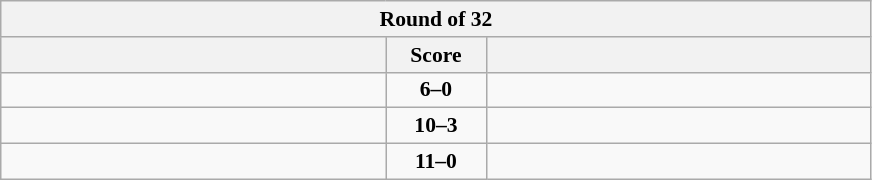<table class="wikitable" style="text-align: center; font-size:90% ">
<tr>
<th colspan=3>Round of 32</th>
</tr>
<tr>
<th align="right" width="250"></th>
<th width="60">Score</th>
<th align="left" width="250"></th>
</tr>
<tr>
<td align=left><strong></strong></td>
<td align=center><strong>6–0</strong></td>
<td align=left></td>
</tr>
<tr>
<td align=left><strong></strong></td>
<td align=center><strong>10–3</strong></td>
<td align=left></td>
</tr>
<tr>
<td align=left><strong></strong></td>
<td align=center><strong>11–0</strong></td>
<td align=left></td>
</tr>
</table>
